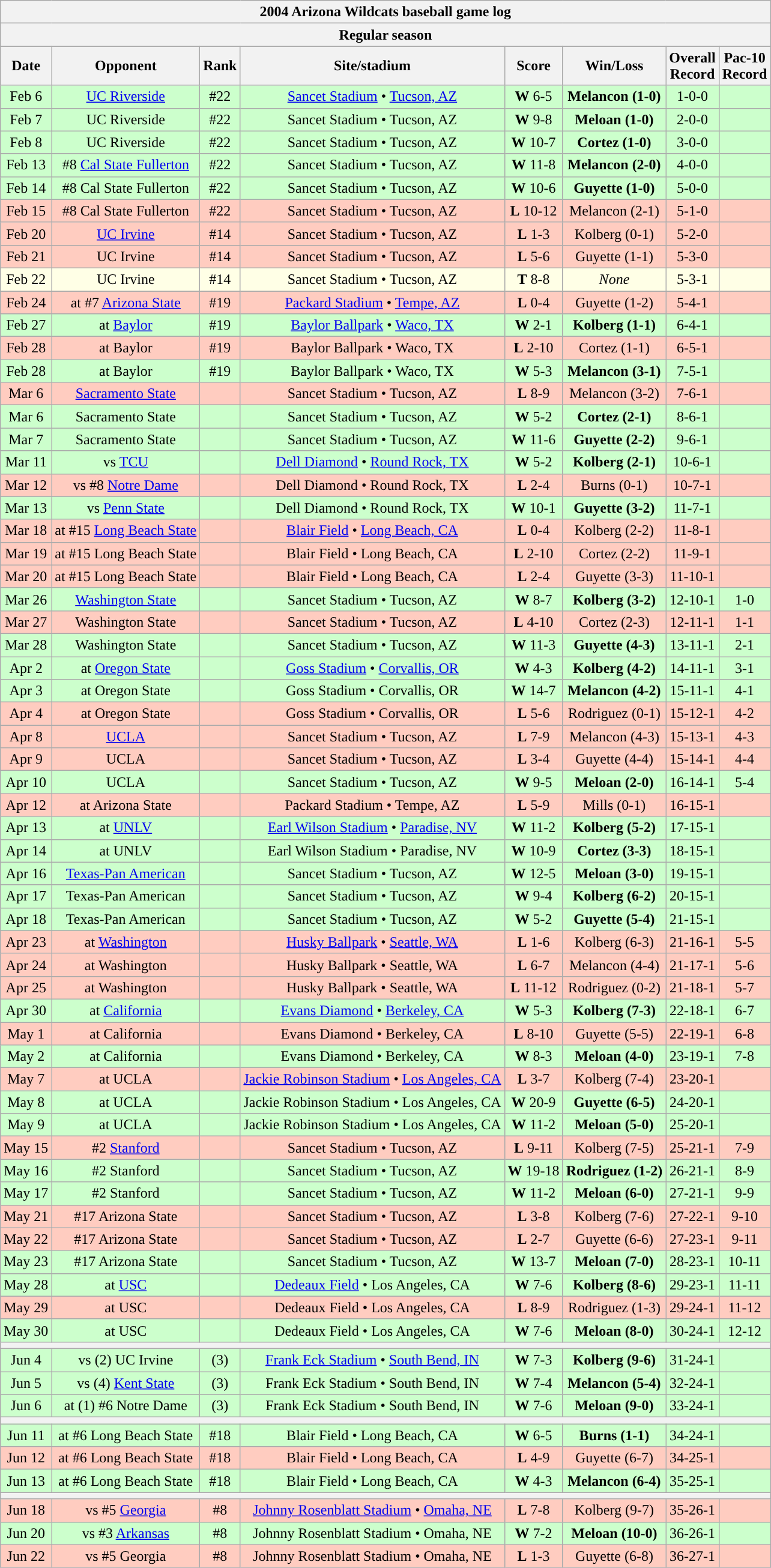<table class="wikitable">
<tr>
<th colspan="8">2004 Arizona Wildcats baseball game log</th>
</tr>
<tr>
<th colspan="8">Regular season</th>
</tr>
<tr>
<th>Date</th>
<th>Opponent</th>
<th>Rank</th>
<th>Site/stadium</th>
<th>Score</th>
<th>Win/Loss</th>
<th>Overall<br>Record</th>
<th>Pac-10<br>Record</th>
</tr>
<tr bgcolor="ccffcc" align="center">
<td>Feb 6</td>
<td><a href='#'>UC Riverside</a></td>
<td>#22</td>
<td><a href='#'>Sancet Stadium</a> • <a href='#'>Tucson, AZ</a></td>
<td><strong>W</strong> 6-5</td>
<td><strong>Melancon (1-0)</strong></td>
<td>1-0-0</td>
<td></td>
</tr>
<tr bgcolor="ccffcc" align="center">
<td>Feb 7</td>
<td>UC Riverside</td>
<td>#22</td>
<td>Sancet Stadium • Tucson, AZ</td>
<td><strong>W</strong> 9-8</td>
<td><strong>Meloan (1-0)</strong></td>
<td>2-0-0</td>
<td></td>
</tr>
<tr bgcolor="ccffcc" align="center">
<td>Feb 8</td>
<td>UC Riverside</td>
<td>#22</td>
<td>Sancet Stadium • Tucson, AZ</td>
<td><strong>W</strong> 10-7</td>
<td><strong>Cortez (1-0)</strong></td>
<td>3-0-0</td>
<td></td>
</tr>
<tr bgcolor="ccffcc" align="center">
<td>Feb 13</td>
<td>#8 <a href='#'>Cal State Fullerton</a></td>
<td>#22</td>
<td>Sancet Stadium • Tucson, AZ</td>
<td><strong>W</strong> 11-8</td>
<td><strong>Melancon (2-0)</strong></td>
<td>4-0-0</td>
<td></td>
</tr>
<tr bgcolor="ccffcc" align="center">
<td>Feb 14</td>
<td>#8 Cal State Fullerton</td>
<td>#22</td>
<td>Sancet Stadium • Tucson, AZ</td>
<td><strong>W</strong> 10-6</td>
<td><strong>Guyette (1-0)</strong></td>
<td>5-0-0</td>
<td></td>
</tr>
<tr bgcolor="ffccc" align="center">
<td>Feb 15</td>
<td>#8 Cal State Fullerton</td>
<td>#22</td>
<td>Sancet Stadium • Tucson, AZ</td>
<td><strong>L</strong> 10-12</td>
<td>Melancon (2-1)</td>
<td>5-1-0</td>
<td></td>
</tr>
<tr bgcolor="ffccc" align="center">
<td>Feb 20</td>
<td><a href='#'>UC Irvine</a></td>
<td>#14</td>
<td>Sancet Stadium • Tucson, AZ</td>
<td><strong>L</strong> 1-3</td>
<td>Kolberg (0-1)</td>
<td>5-2-0</td>
<td></td>
</tr>
<tr bgcolor="ffccc" align="center">
<td>Feb 21</td>
<td>UC Irvine</td>
<td>#14</td>
<td>Sancet Stadium • Tucson, AZ</td>
<td><strong>L</strong> 5-6</td>
<td>Guyette (1-1)</td>
<td>5-3-0</td>
<td></td>
</tr>
<tr bgcolor="ffffe6" align="center">
<td>Feb 22</td>
<td>UC Irvine</td>
<td>#14</td>
<td>Sancet Stadium • Tucson, AZ</td>
<td><strong>T</strong> 8-8</td>
<td><em>None</em></td>
<td>5-3-1</td>
<td></td>
</tr>
<tr bgcolor="ffccc" align="center">
<td>Feb 24</td>
<td>at #7 <a href='#'>Arizona State</a></td>
<td>#19</td>
<td><a href='#'>Packard Stadium</a> • <a href='#'>Tempe, AZ</a></td>
<td><strong>L</strong> 0-4</td>
<td>Guyette (1-2)</td>
<td>5-4-1</td>
<td></td>
</tr>
<tr bgcolor="ccffcc" align="center">
<td>Feb 27</td>
<td>at <a href='#'>Baylor</a></td>
<td>#19</td>
<td><a href='#'>Baylor Ballpark</a> • <a href='#'>Waco, TX</a></td>
<td><strong>W</strong> 2-1</td>
<td><strong>Kolberg (1-1)</strong></td>
<td>6-4-1</td>
<td></td>
</tr>
<tr bgcolor="ffccc" align="center">
<td>Feb 28</td>
<td>at Baylor</td>
<td>#19</td>
<td>Baylor Ballpark • Waco, TX</td>
<td><strong>L</strong> 2-10</td>
<td>Cortez (1-1)</td>
<td>6-5-1</td>
<td></td>
</tr>
<tr bgcolor="ccffcc" align="center">
<td>Feb 28</td>
<td>at Baylor</td>
<td>#19</td>
<td>Baylor Ballpark • Waco, TX</td>
<td><strong>W</strong> 5-3</td>
<td><strong>Melancon (3-1)</strong></td>
<td>7-5-1</td>
<td></td>
</tr>
<tr bgcolor="ffccc" align="center">
<td>Mar 6</td>
<td><a href='#'>Sacramento State</a></td>
<td></td>
<td>Sancet Stadium • Tucson, AZ</td>
<td><strong>L</strong> 8-9</td>
<td>Melancon (3-2)</td>
<td>7-6-1</td>
<td></td>
</tr>
<tr bgcolor="ccffcc" align="center">
<td>Mar 6</td>
<td>Sacramento State</td>
<td></td>
<td>Sancet Stadium • Tucson, AZ</td>
<td><strong>W</strong> 5-2</td>
<td><strong>Cortez (2-1)</strong></td>
<td>8-6-1</td>
<td></td>
</tr>
<tr bgcolor="ccffcc" align="center">
<td>Mar 7</td>
<td>Sacramento State</td>
<td></td>
<td>Sancet Stadium • Tucson, AZ</td>
<td><strong>W</strong> 11-6</td>
<td><strong>Guyette (2-2)</strong></td>
<td>9-6-1</td>
<td></td>
</tr>
<tr bgcolor="ccffcc" align="center">
<td>Mar 11</td>
<td>vs <a href='#'>TCU</a></td>
<td></td>
<td><a href='#'>Dell Diamond</a> • <a href='#'>Round Rock, TX</a></td>
<td><strong>W</strong> 5-2</td>
<td><strong>Kolberg (2-1)</strong></td>
<td>10-6-1</td>
<td></td>
</tr>
<tr bgcolor="ffccc" align="center">
<td>Mar 12</td>
<td>vs #8 <a href='#'>Notre Dame</a></td>
<td></td>
<td>Dell Diamond • Round Rock, TX</td>
<td><strong>L</strong> 2-4</td>
<td>Burns (0-1)</td>
<td>10-7-1</td>
<td></td>
</tr>
<tr bgcolor="ccffcc" align="center">
<td>Mar 13</td>
<td>vs <a href='#'>Penn State</a></td>
<td></td>
<td>Dell Diamond • Round Rock, TX</td>
<td><strong>W</strong> 10-1</td>
<td><strong>Guyette (3-2)</strong></td>
<td>11-7-1</td>
<td></td>
</tr>
<tr bgcolor="ffccc" align="center">
<td>Mar 18</td>
<td>at #15 <a href='#'>Long Beach State</a></td>
<td></td>
<td><a href='#'>Blair Field</a> • <a href='#'>Long Beach, CA</a></td>
<td><strong>L</strong> 0-4</td>
<td>Kolberg (2-2)</td>
<td>11-8-1</td>
<td></td>
</tr>
<tr bgcolor="ffccc" align="center">
<td>Mar 19</td>
<td>at #15 Long Beach State</td>
<td></td>
<td>Blair Field • Long Beach, CA</td>
<td><strong>L</strong> 2-10</td>
<td>Cortez (2-2)</td>
<td>11-9-1</td>
<td></td>
</tr>
<tr bgcolor="ffccc" align="center">
<td>Mar 20</td>
<td>at #15 Long Beach State</td>
<td></td>
<td>Blair Field • Long Beach, CA</td>
<td><strong>L</strong> 2-4</td>
<td>Guyette (3-3)</td>
<td>11-10-1</td>
<td></td>
</tr>
<tr bgcolor="ccffcc" align="center">
<td>Mar 26</td>
<td><a href='#'>Washington State</a></td>
<td></td>
<td>Sancet Stadium • Tucson, AZ</td>
<td><strong>W</strong> 8-7</td>
<td><strong>Kolberg (3-2)</strong></td>
<td>12-10-1</td>
<td>1-0</td>
</tr>
<tr bgcolor="ffccc" align="center">
<td>Mar 27</td>
<td>Washington State</td>
<td></td>
<td>Sancet Stadium • Tucson, AZ</td>
<td><strong>L</strong> 4-10</td>
<td>Cortez (2-3)</td>
<td>12-11-1</td>
<td>1-1</td>
</tr>
<tr bgcolor="ccffcc" align="center">
<td>Mar 28</td>
<td>Washington State</td>
<td></td>
<td>Sancet Stadium • Tucson, AZ</td>
<td><strong>W</strong> 11-3</td>
<td><strong>Guyette (4-3)</strong></td>
<td>13-11-1</td>
<td>2-1</td>
</tr>
<tr bgcolor="ccffcc" align="center">
<td>Apr 2</td>
<td>at <a href='#'>Oregon State</a></td>
<td></td>
<td><a href='#'>Goss Stadium</a> • <a href='#'>Corvallis, OR</a></td>
<td><strong>W</strong> 4-3</td>
<td><strong>Kolberg (4-2)</strong></td>
<td>14-11-1</td>
<td>3-1</td>
</tr>
<tr bgcolor="ccffcc" align="center">
<td>Apr 3</td>
<td>at Oregon State</td>
<td></td>
<td>Goss Stadium • Corvallis, OR</td>
<td><strong>W</strong> 14-7</td>
<td><strong>Melancon (4-2)</strong></td>
<td>15-11-1</td>
<td>4-1</td>
</tr>
<tr bgcolor="ffccc" align="center">
<td>Apr 4</td>
<td>at Oregon State</td>
<td></td>
<td>Goss Stadium • Corvallis, OR</td>
<td><strong>L</strong> 5-6</td>
<td>Rodriguez (0-1)</td>
<td>15-12-1</td>
<td>4-2</td>
</tr>
<tr bgcolor="ffccc" align="center">
<td>Apr 8</td>
<td><a href='#'>UCLA</a></td>
<td></td>
<td>Sancet Stadium • Tucson, AZ</td>
<td><strong>L</strong> 7-9</td>
<td>Melancon (4-3)</td>
<td>15-13-1</td>
<td>4-3</td>
</tr>
<tr bgcolor="ffccc" align="center">
<td>Apr 9</td>
<td>UCLA</td>
<td></td>
<td>Sancet Stadium • Tucson, AZ</td>
<td><strong>L</strong> 3-4</td>
<td>Guyette (4-4)</td>
<td>15-14-1</td>
<td>4-4</td>
</tr>
<tr bgcolor="ccffcc" align="center">
<td>Apr 10</td>
<td>UCLA</td>
<td></td>
<td>Sancet Stadium • Tucson, AZ</td>
<td><strong>W</strong> 9-5</td>
<td><strong>Meloan (2-0)</strong></td>
<td>16-14-1</td>
<td>5-4</td>
</tr>
<tr bgcolor="ffccc" align="center">
<td>Apr 12</td>
<td>at Arizona State</td>
<td></td>
<td>Packard Stadium • Tempe, AZ</td>
<td><strong>L</strong> 5-9</td>
<td>Mills (0-1)</td>
<td>16-15-1</td>
<td></td>
</tr>
<tr bgcolor="ccffcc" align="center">
<td>Apr 13</td>
<td>at <a href='#'>UNLV</a></td>
<td></td>
<td><a href='#'>Earl Wilson Stadium</a> • <a href='#'>Paradise, NV</a></td>
<td><strong>W</strong> 11-2</td>
<td><strong>Kolberg (5-2)</strong></td>
<td>17-15-1</td>
<td></td>
</tr>
<tr bgcolor="ccffcc" align="center">
<td>Apr 14</td>
<td>at UNLV</td>
<td></td>
<td>Earl Wilson Stadium • Paradise, NV</td>
<td><strong>W</strong> 10-9</td>
<td><strong>Cortez (3-3)</strong></td>
<td>18-15-1</td>
<td></td>
</tr>
<tr bgcolor="ccffcc" align="center">
<td>Apr 16</td>
<td><a href='#'>Texas-Pan American</a></td>
<td></td>
<td>Sancet Stadium • Tucson, AZ</td>
<td><strong>W</strong> 12-5</td>
<td><strong>Meloan (3-0)</strong></td>
<td>19-15-1</td>
<td></td>
</tr>
<tr bgcolor="ccffcc" align="center">
<td>Apr 17</td>
<td>Texas-Pan American</td>
<td></td>
<td>Sancet Stadium • Tucson, AZ</td>
<td><strong>W</strong> 9-4</td>
<td><strong>Kolberg (6-2)</strong></td>
<td>20-15-1</td>
<td></td>
</tr>
<tr bgcolor="ccffcc" align="center">
<td>Apr 18</td>
<td>Texas-Pan American</td>
<td></td>
<td>Sancet Stadium • Tucson, AZ</td>
<td><strong>W</strong> 5-2</td>
<td><strong>Guyette (5-4)</strong></td>
<td>21-15-1</td>
<td></td>
</tr>
<tr bgcolor="ffccc" align="center">
<td>Apr 23</td>
<td>at <a href='#'>Washington</a></td>
<td></td>
<td><a href='#'>Husky Ballpark</a> • <a href='#'>Seattle, WA</a></td>
<td><strong>L</strong> 1-6</td>
<td>Kolberg (6-3)</td>
<td>21-16-1</td>
<td>5-5</td>
</tr>
<tr bgcolor="ffccc" align="center">
<td>Apr 24</td>
<td>at Washington</td>
<td></td>
<td>Husky Ballpark • Seattle, WA</td>
<td><strong>L</strong> 6-7</td>
<td>Melancon (4-4)</td>
<td>21-17-1</td>
<td>5-6</td>
</tr>
<tr bgcolor="ffccc" align="center">
<td>Apr 25</td>
<td>at Washington</td>
<td></td>
<td>Husky Ballpark • Seattle, WA</td>
<td><strong>L</strong> 11-12</td>
<td>Rodriguez (0-2)</td>
<td>21-18-1</td>
<td>5-7</td>
</tr>
<tr bgcolor="ccffcc" align="center">
<td>Apr 30</td>
<td>at <a href='#'>California</a></td>
<td></td>
<td><a href='#'>Evans Diamond</a> • <a href='#'>Berkeley, CA</a></td>
<td><strong>W</strong> 5-3</td>
<td><strong>Kolberg (7-3)</strong></td>
<td>22-18-1</td>
<td>6-7</td>
</tr>
<tr bgcolor="ffccc" align="center">
<td>May 1</td>
<td>at California</td>
<td></td>
<td>Evans Diamond • Berkeley, CA</td>
<td><strong>L</strong> 8-10</td>
<td>Guyette (5-5)</td>
<td>22-19-1</td>
<td>6-8</td>
</tr>
<tr bgcolor="ccffcc" align="center">
<td>May 2</td>
<td>at California</td>
<td></td>
<td>Evans Diamond • Berkeley, CA</td>
<td><strong>W</strong> 8-3</td>
<td><strong>Meloan (4-0)</strong></td>
<td>23-19-1</td>
<td>7-8</td>
</tr>
<tr bgcolor="ffccc" align="center">
<td>May 7</td>
<td>at UCLA</td>
<td></td>
<td><a href='#'>Jackie Robinson Stadium</a> • <a href='#'>Los Angeles, CA</a></td>
<td><strong>L</strong> 3-7</td>
<td>Kolberg (7-4)</td>
<td>23-20-1</td>
<td></td>
</tr>
<tr bgcolor="ccffcc" align="center">
<td>May 8</td>
<td>at UCLA</td>
<td></td>
<td>Jackie Robinson Stadium • Los Angeles, CA</td>
<td><strong>W</strong> 20-9</td>
<td><strong>Guyette (6-5)</strong></td>
<td>24-20-1</td>
<td></td>
</tr>
<tr bgcolor="ccffcc" align="center">
<td>May 9</td>
<td>at UCLA</td>
<td></td>
<td>Jackie Robinson Stadium • Los Angeles, CA</td>
<td><strong>W</strong> 11-2</td>
<td><strong>Meloan (5-0)</strong></td>
<td>25-20-1</td>
<td></td>
</tr>
<tr bgcolor="ffccc" align="center">
<td>May 15</td>
<td>#2 <a href='#'>Stanford</a></td>
<td></td>
<td>Sancet Stadium • Tucson, AZ</td>
<td><strong>L</strong> 9-11</td>
<td>Kolberg (7-5)</td>
<td>25-21-1</td>
<td>7-9</td>
</tr>
<tr bgcolor="ccffcc" align="center">
<td>May 16</td>
<td>#2 Stanford</td>
<td></td>
<td>Sancet Stadium • Tucson, AZ</td>
<td><strong>W</strong> 19-18</td>
<td><strong>Rodriguez (1-2)</strong></td>
<td>26-21-1</td>
<td>8-9</td>
</tr>
<tr bgcolor="ccffcc" align="center">
<td>May 17</td>
<td>#2 Stanford</td>
<td></td>
<td>Sancet Stadium • Tucson, AZ</td>
<td><strong>W</strong> 11-2</td>
<td><strong>Meloan (6-0)</strong></td>
<td>27-21-1</td>
<td>9-9</td>
</tr>
<tr bgcolor="ffccc" align="center">
<td>May 21</td>
<td>#17 Arizona State</td>
<td></td>
<td>Sancet Stadium • Tucson, AZ</td>
<td><strong>L</strong> 3-8</td>
<td>Kolberg (7-6)</td>
<td>27-22-1</td>
<td>9-10</td>
</tr>
<tr bgcolor="ffccc" align="center">
<td>May 22</td>
<td>#17 Arizona State</td>
<td></td>
<td>Sancet Stadium • Tucson, AZ</td>
<td><strong>L</strong> 2-7</td>
<td>Guyette (6-6)</td>
<td>27-23-1</td>
<td>9-11</td>
</tr>
<tr bgcolor="ccffcc" align="center">
<td>May 23</td>
<td>#17 Arizona State</td>
<td></td>
<td>Sancet Stadium • Tucson, AZ</td>
<td><strong>W</strong> 13-7</td>
<td><strong>Meloan (7-0)</strong></td>
<td>28-23-1</td>
<td>10-11</td>
</tr>
<tr bgcolor="ccffcc" align="center">
<td>May 28</td>
<td>at <a href='#'>USC</a></td>
<td></td>
<td><a href='#'>Dedeaux Field</a> • Los Angeles, CA</td>
<td><strong>W</strong> 7-6</td>
<td><strong>Kolberg (8-6)</strong></td>
<td>29-23-1</td>
<td>11-11</td>
</tr>
<tr bgcolor="ffccc" align="center">
<td>May 29</td>
<td>at USC</td>
<td></td>
<td>Dedeaux Field • Los Angeles, CA</td>
<td><strong>L</strong> 8-9</td>
<td>Rodriguez (1-3)</td>
<td>29-24-1</td>
<td>11-12</td>
</tr>
<tr bgcolor="ccffcc" align="center">
<td>May 30</td>
<td>at USC</td>
<td></td>
<td>Dedeaux Field • Los Angeles, CA</td>
<td><strong>W</strong> 7-6</td>
<td><strong>Meloan (8-0)</strong></td>
<td>30-24-1</td>
<td>12-12</td>
</tr>
<tr>
<th colspan="8"><a href='#'></a></th>
</tr>
<tr bgcolor="ccffcc" align="center">
<td>Jun 4</td>
<td>vs (2) UC Irvine</td>
<td>(3)</td>
<td><a href='#'>Frank Eck Stadium</a> • <a href='#'>South Bend, IN</a></td>
<td><strong>W</strong> 7-3</td>
<td><strong>Kolberg (9-6)</strong></td>
<td>31-24-1</td>
<td></td>
</tr>
<tr bgcolor="ccffcc" align="center">
<td>Jun 5</td>
<td>vs (4) <a href='#'>Kent State</a></td>
<td>(3)</td>
<td>Frank Eck Stadium • South Bend, IN</td>
<td><strong>W</strong> 7-4</td>
<td><strong>Melancon (5-4)</strong></td>
<td>32-24-1</td>
<td></td>
</tr>
<tr bgcolor="ccffcc" align="center">
<td>Jun 6</td>
<td>at (1) #6 Notre Dame</td>
<td>(3)</td>
<td>Frank Eck Stadium • South Bend, IN</td>
<td><strong>W</strong> 7-6</td>
<td><strong>Meloan (9-0)</strong></td>
<td>33-24-1</td>
<td></td>
</tr>
<tr>
<th colspan="8"><a href='#'></a></th>
</tr>
<tr bgcolor="ccffcc" align="center">
<td>Jun 11</td>
<td>at #6 Long Beach State</td>
<td>#18</td>
<td>Blair Field • Long Beach, CA</td>
<td><strong>W</strong> 6-5</td>
<td><strong>Burns (1-1)</strong></td>
<td>34-24-1</td>
<td></td>
</tr>
<tr bgcolor="ffccc" align="center">
<td>Jun 12</td>
<td>at #6 Long Beach State</td>
<td>#18</td>
<td>Blair Field • Long Beach, CA</td>
<td><strong>L</strong> 4-9</td>
<td>Guyette (6-7)</td>
<td>34-25-1</td>
<td></td>
</tr>
<tr bgcolor="ccffcc" align="center">
<td>Jun 13</td>
<td>at #6 Long Beach State</td>
<td>#18</td>
<td>Blair Field • Long Beach, CA</td>
<td><strong>W</strong> 4-3</td>
<td><strong>Melancon (6-4)</strong></td>
<td>35-25-1</td>
<td></td>
</tr>
<tr>
<th colspan="8"><a href='#'></a></th>
</tr>
<tr bgcolor="ffccc" align="center">
<td>Jun 18</td>
<td>vs #5 <a href='#'>Georgia</a></td>
<td>#8</td>
<td><a href='#'>Johnny Rosenblatt Stadium</a> • <a href='#'>Omaha, NE</a></td>
<td><strong>L</strong> 7-8</td>
<td>Kolberg (9-7)</td>
<td>35-26-1</td>
<td></td>
</tr>
<tr bgcolor="ccffcc" align="center">
<td>Jun 20</td>
<td>vs #3 <a href='#'>Arkansas</a></td>
<td>#8</td>
<td>Johnny Rosenblatt Stadium • Omaha, NE</td>
<td><strong>W</strong> 7-2</td>
<td><strong>Meloan (10-0)</strong></td>
<td>36-26-1</td>
<td></td>
</tr>
<tr bgcolor="ffccc" align="center">
<td>Jun 22</td>
<td>vs #5 Georgia</td>
<td>#8</td>
<td>Johnny Rosenblatt Stadium • Omaha, NE</td>
<td><strong>L</strong> 1-3</td>
<td>Guyette (6-8)</td>
<td>36-27-1</td>
<td></td>
</tr>
</table>
